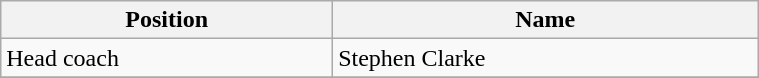<table class="wikitable" width=40% style="text-align:left;font-size:100%;">
<tr>
<th>Position</th>
<th>Name</th>
</tr>
<tr>
<td>Head coach</td>
<td> Stephen Clarke</td>
</tr>
<tr>
</tr>
</table>
